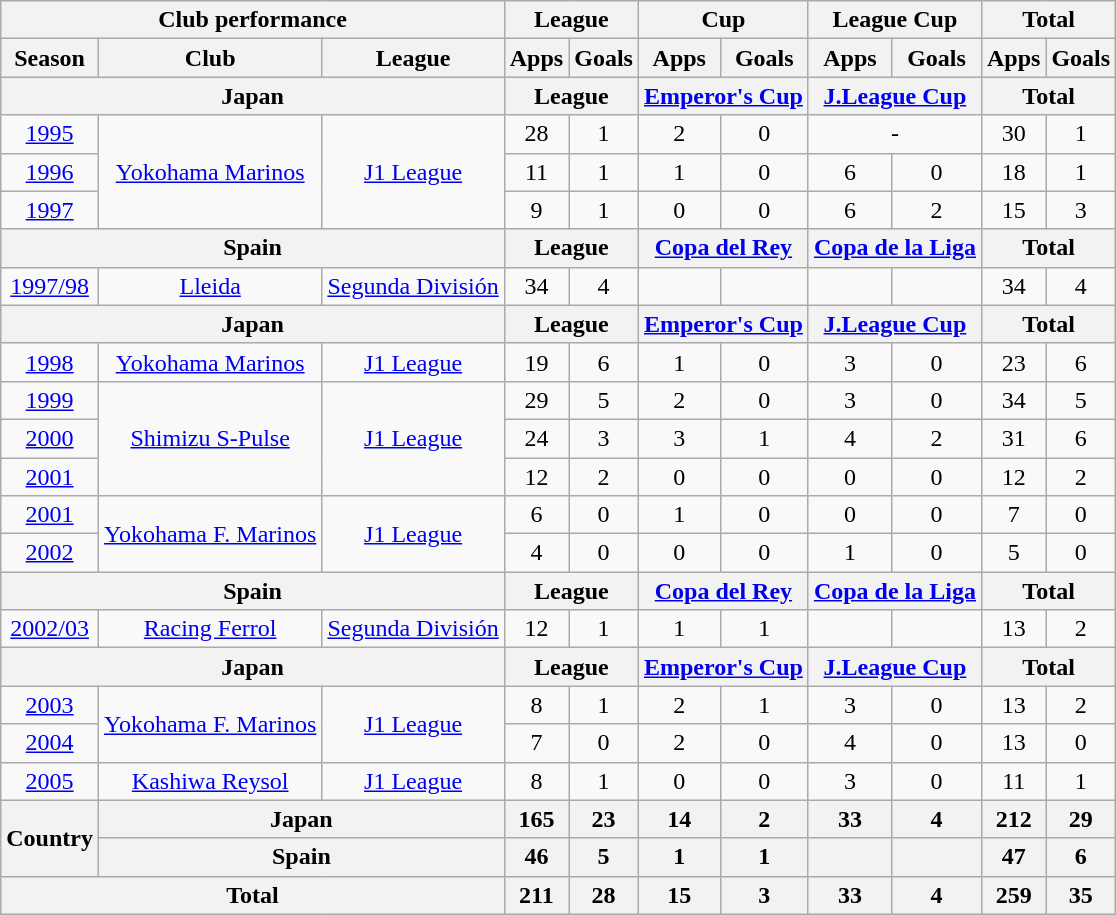<table class="wikitable" style="text-align:center;">
<tr>
<th colspan=3>Club performance</th>
<th colspan=2>League</th>
<th colspan=2>Cup</th>
<th colspan=2>League Cup</th>
<th colspan=2>Total</th>
</tr>
<tr>
<th>Season</th>
<th>Club</th>
<th>League</th>
<th>Apps</th>
<th>Goals</th>
<th>Apps</th>
<th>Goals</th>
<th>Apps</th>
<th>Goals</th>
<th>Apps</th>
<th>Goals</th>
</tr>
<tr>
<th colspan=3>Japan</th>
<th colspan=2>League</th>
<th colspan=2><a href='#'>Emperor's Cup</a></th>
<th colspan=2><a href='#'>J.League Cup</a></th>
<th colspan=2>Total</th>
</tr>
<tr>
<td><a href='#'>1995</a></td>
<td rowspan="3"><a href='#'>Yokohama Marinos</a></td>
<td rowspan="3"><a href='#'>J1 League</a></td>
<td>28</td>
<td>1</td>
<td>2</td>
<td>0</td>
<td colspan="2">-</td>
<td>30</td>
<td>1</td>
</tr>
<tr>
<td><a href='#'>1996</a></td>
<td>11</td>
<td>1</td>
<td>1</td>
<td>0</td>
<td>6</td>
<td>0</td>
<td>18</td>
<td>1</td>
</tr>
<tr>
<td><a href='#'>1997</a></td>
<td>9</td>
<td>1</td>
<td>0</td>
<td>0</td>
<td>6</td>
<td>2</td>
<td>15</td>
<td>3</td>
</tr>
<tr>
<th colspan=3>Spain</th>
<th colspan=2>League</th>
<th colspan=2><a href='#'>Copa del Rey</a></th>
<th colspan=2><a href='#'>Copa de la Liga</a></th>
<th colspan=2>Total</th>
</tr>
<tr>
<td><a href='#'>1997/98</a></td>
<td><a href='#'>Lleida</a></td>
<td><a href='#'>Segunda División</a></td>
<td>34</td>
<td>4</td>
<td></td>
<td></td>
<td></td>
<td></td>
<td>34</td>
<td>4</td>
</tr>
<tr>
<th colspan=3>Japan</th>
<th colspan=2>League</th>
<th colspan=2><a href='#'>Emperor's Cup</a></th>
<th colspan=2><a href='#'>J.League Cup</a></th>
<th colspan=2>Total</th>
</tr>
<tr>
<td><a href='#'>1998</a></td>
<td><a href='#'>Yokohama Marinos</a></td>
<td><a href='#'>J1 League</a></td>
<td>19</td>
<td>6</td>
<td>1</td>
<td>0</td>
<td>3</td>
<td>0</td>
<td>23</td>
<td>6</td>
</tr>
<tr>
<td><a href='#'>1999</a></td>
<td rowspan="3"><a href='#'>Shimizu S-Pulse</a></td>
<td rowspan="3"><a href='#'>J1 League</a></td>
<td>29</td>
<td>5</td>
<td>2</td>
<td>0</td>
<td>3</td>
<td>0</td>
<td>34</td>
<td>5</td>
</tr>
<tr>
<td><a href='#'>2000</a></td>
<td>24</td>
<td>3</td>
<td>3</td>
<td>1</td>
<td>4</td>
<td>2</td>
<td>31</td>
<td>6</td>
</tr>
<tr>
<td><a href='#'>2001</a></td>
<td>12</td>
<td>2</td>
<td>0</td>
<td>0</td>
<td>0</td>
<td>0</td>
<td>12</td>
<td>2</td>
</tr>
<tr>
<td><a href='#'>2001</a></td>
<td rowspan="2"><a href='#'>Yokohama F. Marinos</a></td>
<td rowspan="2"><a href='#'>J1 League</a></td>
<td>6</td>
<td>0</td>
<td>1</td>
<td>0</td>
<td>0</td>
<td>0</td>
<td>7</td>
<td>0</td>
</tr>
<tr>
<td><a href='#'>2002</a></td>
<td>4</td>
<td>0</td>
<td>0</td>
<td>0</td>
<td>1</td>
<td>0</td>
<td>5</td>
<td>0</td>
</tr>
<tr>
<th colspan=3>Spain</th>
<th colspan=2>League</th>
<th colspan=2><a href='#'>Copa del Rey</a></th>
<th colspan=2><a href='#'>Copa de la Liga</a></th>
<th colspan=2>Total</th>
</tr>
<tr>
<td><a href='#'>2002/03</a></td>
<td><a href='#'>Racing Ferrol</a></td>
<td><a href='#'>Segunda División</a></td>
<td>12</td>
<td>1</td>
<td>1</td>
<td>1</td>
<td></td>
<td></td>
<td>13</td>
<td>2</td>
</tr>
<tr>
<th colspan=3>Japan</th>
<th colspan=2>League</th>
<th colspan=2><a href='#'>Emperor's Cup</a></th>
<th colspan=2><a href='#'>J.League Cup</a></th>
<th colspan=2>Total</th>
</tr>
<tr>
<td><a href='#'>2003</a></td>
<td rowspan="2"><a href='#'>Yokohama F. Marinos</a></td>
<td rowspan="2"><a href='#'>J1 League</a></td>
<td>8</td>
<td>1</td>
<td>2</td>
<td>1</td>
<td>3</td>
<td>0</td>
<td>13</td>
<td>2</td>
</tr>
<tr>
<td><a href='#'>2004</a></td>
<td>7</td>
<td>0</td>
<td>2</td>
<td>0</td>
<td>4</td>
<td>0</td>
<td>13</td>
<td>0</td>
</tr>
<tr>
<td><a href='#'>2005</a></td>
<td><a href='#'>Kashiwa Reysol</a></td>
<td><a href='#'>J1 League</a></td>
<td>8</td>
<td>1</td>
<td>0</td>
<td>0</td>
<td>3</td>
<td>0</td>
<td>11</td>
<td>1</td>
</tr>
<tr>
<th rowspan=2>Country</th>
<th colspan=2>Japan</th>
<th>165</th>
<th>23</th>
<th>14</th>
<th>2</th>
<th>33</th>
<th>4</th>
<th>212</th>
<th>29</th>
</tr>
<tr>
<th colspan=2>Spain</th>
<th>46</th>
<th>5</th>
<th>1</th>
<th>1</th>
<th></th>
<th></th>
<th>47</th>
<th>6</th>
</tr>
<tr>
<th colspan=3>Total</th>
<th>211</th>
<th>28</th>
<th>15</th>
<th>3</th>
<th>33</th>
<th>4</th>
<th>259</th>
<th>35</th>
</tr>
</table>
